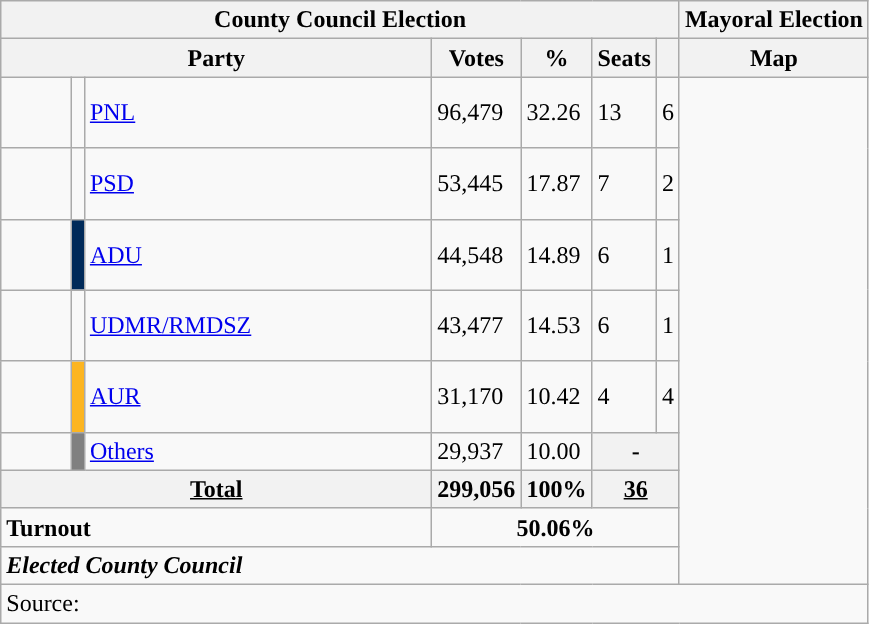<table class="wikitable" style="text-align:left">
<tr>
<th colspan="7">County Council Election</th>
<th>Mayoral Election</th>
</tr>
<tr>
<th colspan="3" width="280">Party</th>
<th>Votes</th>
<th>%</th>
<th>Seats</th>
<th></th>
<th>Map</th>
</tr>
<tr>
<td width="40" height="40"></td>
<td style="color:inherit;background:"></td>
<td align="left"><a href='#'>PNL</a></td>
<td>96,479</td>
<td>32.26</td>
<td>13</td>
<td>6</td>
<td rowspan="9"></td>
</tr>
<tr>
<td height="40"></td>
<td width="1" style="color:inherit;background:"></td>
<td align="left"><a href='#'>PSD</a></td>
<td>53,445</td>
<td>17.87</td>
<td>7</td>
<td>2</td>
</tr>
<tr>
<td height="40"></td>
<td style="background:#002A59;"></td>
<td align="left"><a href='#'>ADU</a></td>
<td>44,548</td>
<td>14.89</td>
<td>6</td>
<td>1</td>
</tr>
<tr>
<td height="40"></td>
<td style="color:inherit;background:"></td>
<td><a href='#'>UDMR/RMDSZ</a></td>
<td>43,477</td>
<td>14.53</td>
<td>6</td>
<td>1</td>
</tr>
<tr>
<td height="40"></td>
<td style="background:#FCB521;"></td>
<td align="left"><a href='#'>AUR</a></td>
<td>31,170</td>
<td>10.42</td>
<td>4</td>
<td>4</td>
</tr>
<tr>
<td></td>
<td style="background-color:Grey "></td>
<td align="left"><a href='#'>Others</a></td>
<td>29,937</td>
<td>10.00</td>
<th colspan="2">-</th>
</tr>
<tr>
<th colspan="3"><strong><u>Total</u></strong></th>
<th style="text-align:left">299,056</th>
<th style="text-align:left">100%</th>
<th colspan="2"><strong><u>36</u></strong></th>
</tr>
<tr>
<td colspan="3"><strong>Turnout</strong></td>
<td colspan="4" style="text-align: center"><strong>50.06%</strong></td>
</tr>
<tr>
<td colspan="7"><strong><em>Elected County Council</em></strong></td>
</tr>
<tr>
<td colspan="8">Source: </td>
</tr>
</table>
